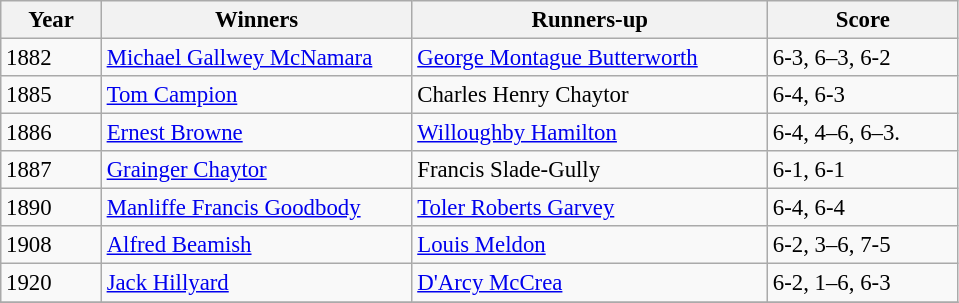<table class="wikitable" style="font-size:95%;">
<tr>
<th style="width:60px;">Year</th>
<th style="width:200px;">Winners</th>
<th style="width:230px;">Runners-up</th>
<th style="width:120px;">Score</th>
</tr>
<tr>
<td>1882</td>
<td> <a href='#'>Michael Gallwey McNamara</a></td>
<td> <a href='#'>George Montague Butterworth</a></td>
<td>6-3, 6–3, 6-2</td>
</tr>
<tr>
<td>1885</td>
<td> <a href='#'>Tom Campion</a></td>
<td> Charles Henry Chaytor</td>
<td>6-4, 6-3</td>
</tr>
<tr>
<td>1886</td>
<td> <a href='#'>Ernest Browne</a></td>
<td> <a href='#'>Willoughby Hamilton</a></td>
<td>6-4, 4–6, 6–3.</td>
</tr>
<tr>
<td>1887</td>
<td> <a href='#'>Grainger Chaytor</a></td>
<td> Francis Slade-Gully</td>
<td>6-1, 6-1</td>
</tr>
<tr>
<td>1890</td>
<td> <a href='#'>Manliffe Francis Goodbody</a></td>
<td> <a href='#'>Toler Roberts Garvey</a></td>
<td>6-4, 6-4</td>
</tr>
<tr>
<td>1908</td>
<td> <a href='#'>Alfred Beamish</a></td>
<td> <a href='#'>Louis Meldon</a></td>
<td>6-2, 3–6, 7-5</td>
</tr>
<tr>
<td>1920</td>
<td> <a href='#'>Jack Hillyard</a></td>
<td> <a href='#'>D'Arcy McCrea</a></td>
<td>6-2, 1–6, 6-3</td>
</tr>
<tr>
</tr>
</table>
